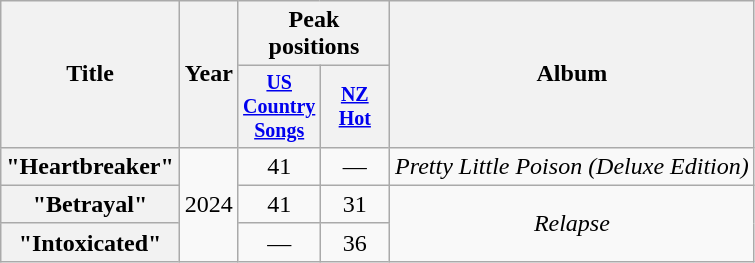<table class="wikitable plainrowheaders" style="text-align:center;">
<tr>
<th scope="col" rowspan="2">Title</th>
<th scope="col" rowspan="2">Year</th>
<th scope="col" colspan="2">Peak positions</th>
<th scope="col" rowspan="2">Album</th>
</tr>
<tr style="font-size:smaller;">
<th scope="col" style="width:3em"><a href='#'>US Country Songs</a><br></th>
<th scope="col" style="width:3em"><a href='#'>NZ Hot</a><br></th>
</tr>
<tr>
<th scope="row">"Heartbreaker"</th>
<td rowspan="3">2024</td>
<td>41</td>
<td>—</td>
<td><em>Pretty Little Poison (Deluxe Edition)</em></td>
</tr>
<tr>
<th scope="row">"Betrayal"</th>
<td>41</td>
<td>31</td>
<td rowspan="2"><em>Relapse</em></td>
</tr>
<tr>
<th scope="row">"Intoxicated"</th>
<td>—</td>
<td>36</td>
</tr>
</table>
